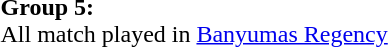<table>
<tr>
<td><strong>Group 5:</strong><br>All match played in <a href='#'>Banyumas Regency</a>
</td>
</tr>
</table>
